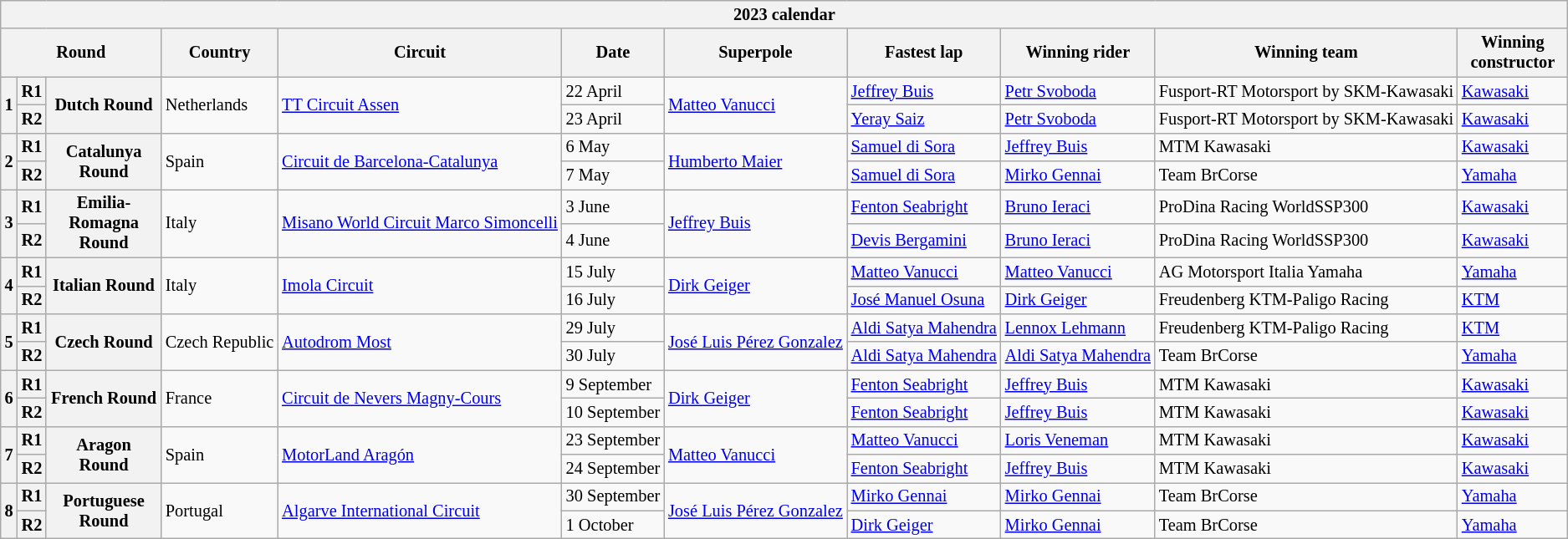<table class="wikitable" style="font-size: 85%">
<tr>
<th colspan=11>2023 calendar</th>
</tr>
<tr>
<th colspan=3>Round</th>
<th>Country</th>
<th>Circuit</th>
<th>Date</th>
<th>Superpole</th>
<th>Fastest lap</th>
<th>Winning rider</th>
<th>Winning team</th>
<th>Winning constructor</th>
</tr>
<tr>
<th rowspan=2>1</th>
<th>R1</th>
<th rowspan=2>Dutch Round</th>
<td rowspan=2> Netherlands</td>
<td rowspan=2><a href='#'>TT Circuit Assen</a></td>
<td>22 April</td>
<td nowrap rowspan=2> <a href='#'>Matteo Vanucci</a></td>
<td nowrap> <a href='#'>Jeffrey Buis</a></td>
<td nowrap> <a href='#'>Petr Svoboda</a></td>
<td nowrap> Fusport-RT Motorsport by SKM-Kawasaki</td>
<td nowrap> <a href='#'>Kawasaki</a></td>
</tr>
<tr>
<th>R2</th>
<td>23 April</td>
<td nowrap> <a href='#'>Yeray Saiz</a></td>
<td nowrap> <a href='#'>Petr Svoboda</a></td>
<td nowrap> Fusport-RT Motorsport by SKM-Kawasaki</td>
<td nowrap> <a href='#'>Kawasaki</a></td>
</tr>
<tr>
<th rowspan=2>2</th>
<th>R1</th>
<th rowspan=2>Catalunya Round</th>
<td rowspan=2> Spain</td>
<td rowspan=2><a href='#'>Circuit de Barcelona-Catalunya</a></td>
<td>6 May</td>
<td nowrap rowspan=2> <a href='#'>Humberto Maier</a></td>
<td> <a href='#'>Samuel di Sora</a></td>
<td> <a href='#'>Jeffrey Buis</a></td>
<td nowrap> MTM Kawasaki</td>
<td nowrap> <a href='#'>Kawasaki</a></td>
</tr>
<tr>
<th>R2</th>
<td>7 May</td>
<td> <a href='#'>Samuel di Sora</a></td>
<td> <a href='#'>Mirko Gennai</a></td>
<td nowrap> Team BrCorse</td>
<td nowrap> <a href='#'>Yamaha</a></td>
</tr>
<tr>
<th rowspan=2>3</th>
<th>R1</th>
<th rowspan=2>Emilia-Romagna Round</th>
<td rowspan=2> Italy</td>
<td rowspan=2 nowrap><a href='#'>Misano World Circuit Marco Simoncelli</a></td>
<td>3 June</td>
<td nowrap rowspan=2> <a href='#'>Jeffrey Buis</a></td>
<td> <a href='#'>Fenton Seabright</a></td>
<td> <a href='#'>Bruno Ieraci</a></td>
<td nowrap> ProDina Racing WorldSSP300</td>
<td nowrap> <a href='#'>Kawasaki</a></td>
</tr>
<tr>
<th>R2</th>
<td>4 June</td>
<td> <a href='#'>Devis Bergamini</a></td>
<td> <a href='#'>Bruno Ieraci</a></td>
<td nowrap> ProDina Racing WorldSSP300</td>
<td nowrap> <a href='#'>Kawasaki</a></td>
</tr>
<tr>
<th rowspan=2>4</th>
<th>R1</th>
<th rowspan=2>Italian Round</th>
<td rowspan=2 nowrap> Italy</td>
<td rowspan=2><a href='#'>Imola Circuit</a></td>
<td>15 July</td>
<td nowrap rowspan=2> <a href='#'>Dirk Geiger</a></td>
<td> <a href='#'>Matteo Vanucci</a></td>
<td> <a href='#'>Matteo Vanucci</a></td>
<td nowrap> AG Motorsport Italia Yamaha</td>
<td nowrap> <a href='#'>Yamaha</a></td>
</tr>
<tr>
<th>R2</th>
<td>16 July</td>
<td> <a href='#'>José Manuel Osuna</a></td>
<td> <a href='#'>Dirk Geiger</a></td>
<td nowrap> Freudenberg KTM-Paligo Racing</td>
<td nowrap> <a href='#'>KTM</a></td>
</tr>
<tr>
<th rowspan=2>5</th>
<th>R1</th>
<th rowspan=2>Czech Round</th>
<td rowspan=2 nowrap> Czech Republic</td>
<td rowspan=2><a href='#'>Autodrom Most</a></td>
<td>29 July</td>
<td nowrap rowspan=2> <a href='#'>José Luis Pérez Gonzalez</a></td>
<td nowrap> <a href='#'>Aldi Satya Mahendra</a></td>
<td> <a href='#'>Lennox Lehmann</a></td>
<td> Freudenberg KTM-Paligo Racing</td>
<td> <a href='#'>KTM</a></td>
</tr>
<tr>
<th>R2</th>
<td>30 July</td>
<td> <a href='#'>Aldi Satya Mahendra</a></td>
<td nowrap> <a href='#'>Aldi Satya Mahendra</a></td>
<td> Team BrCorse</td>
<td> <a href='#'>Yamaha</a></td>
</tr>
<tr>
<th rowspan=2>6</th>
<th>R1</th>
<th rowspan=2>French Round</th>
<td rowspan=2> France</td>
<td rowspan=2><a href='#'>Circuit de Nevers Magny-Cours</a></td>
<td>9 September</td>
<td nowrap rowspan=2> <a href='#'>Dirk Geiger</a></td>
<td> <a href='#'>Fenton Seabright</a></td>
<td> <a href='#'>Jeffrey Buis</a></td>
<td nowrap> MTM Kawasaki</td>
<td nowrap> <a href='#'>Kawasaki</a></td>
</tr>
<tr>
<th>R2</th>
<td>10 September</td>
<td> <a href='#'>Fenton Seabright</a></td>
<td> <a href='#'>Jeffrey Buis</a></td>
<td nowrap> MTM Kawasaki</td>
<td nowrap> <a href='#'>Kawasaki</a></td>
</tr>
<tr>
<th rowspan=2>7</th>
<th>R1</th>
<th rowspan=2>Aragon Round</th>
<td rowspan=2> Spain</td>
<td rowspan=2><a href='#'>MotorLand Aragón</a></td>
<td>23 September</td>
<td nowrap rowspan=2> <a href='#'>Matteo Vanucci</a></td>
<td> <a href='#'>Matteo Vanucci</a></td>
<td> <a href='#'>Loris Veneman</a></td>
<td nowrap> MTM Kawasaki</td>
<td nowrap> <a href='#'>Kawasaki</a></td>
</tr>
<tr>
<th>R2</th>
<td>24 September</td>
<td> <a href='#'>Fenton Seabright</a></td>
<td> <a href='#'>Jeffrey Buis</a></td>
<td nowrap> MTM Kawasaki</td>
<td nowrap> <a href='#'>Kawasaki</a></td>
</tr>
<tr>
<th rowspan=2>8</th>
<th>R1</th>
<th rowspan=2>Portuguese Round</th>
<td rowspan=2> Portugal</td>
<td rowspan=2><a href='#'>Algarve International Circuit</a></td>
<td nowrap>30 September</td>
<td nowrap rowspan=2> <a href='#'>José Luis Pérez Gonzalez</a></td>
<td> <a href='#'>Mirko Gennai</a></td>
<td> <a href='#'>Mirko Gennai</a></td>
<td> Team BrCorse</td>
<td> <a href='#'>Yamaha</a></td>
</tr>
<tr>
<th>R2</th>
<td>1 October</td>
<td> <a href='#'>Dirk Geiger</a></td>
<td> <a href='#'>Mirko Gennai</a></td>
<td> Team BrCorse</td>
<td> <a href='#'>Yamaha</a></td>
</tr>
</table>
